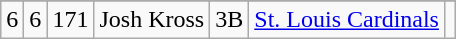<table class="wikitable">
<tr>
</tr>
<tr>
</tr>
<tr align="center">
<td>6</td>
<td>6</td>
<td>171</td>
<td align="left">Josh Kross</td>
<td>3B</td>
<td align="left"><a href='#'>St. Louis Cardinals</a></td>
<td></td>
</tr>
</table>
